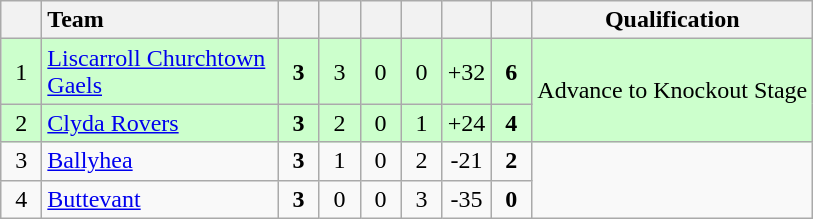<table class="wikitable" style="text-align:center">
<tr>
<th width="20"></th>
<th width="150" style="text-align:left;">Team</th>
<th width="20"></th>
<th width="20"></th>
<th width="20"></th>
<th width="20"></th>
<th width="20"></th>
<th width="20"></th>
<th>Qualification</th>
</tr>
<tr style="background:#ccffcc">
<td>1</td>
<td align="left"> <a href='#'>Liscarroll Churchtown Gaels</a></td>
<td><strong>3</strong></td>
<td>3</td>
<td>0</td>
<td>0</td>
<td>+32</td>
<td><strong>6</strong></td>
<td rowspan="2">Advance to Knockout Stage</td>
</tr>
<tr style="background:#ccffcc">
<td>2</td>
<td align="left"> <a href='#'>Clyda Rovers</a></td>
<td><strong>3</strong></td>
<td>2</td>
<td>0</td>
<td>1</td>
<td>+24</td>
<td><strong>4</strong></td>
</tr>
<tr>
<td>3</td>
<td align="left"> <a href='#'>Ballyhea</a></td>
<td><strong>3</strong></td>
<td>1</td>
<td>0</td>
<td>2</td>
<td>-21</td>
<td><strong>2</strong></td>
<td rowspan="2"></td>
</tr>
<tr>
<td>4</td>
<td align="left"> <a href='#'>Buttevant</a></td>
<td><strong>3</strong></td>
<td>0</td>
<td>0</td>
<td>3</td>
<td>-35</td>
<td><strong>0</strong></td>
</tr>
</table>
